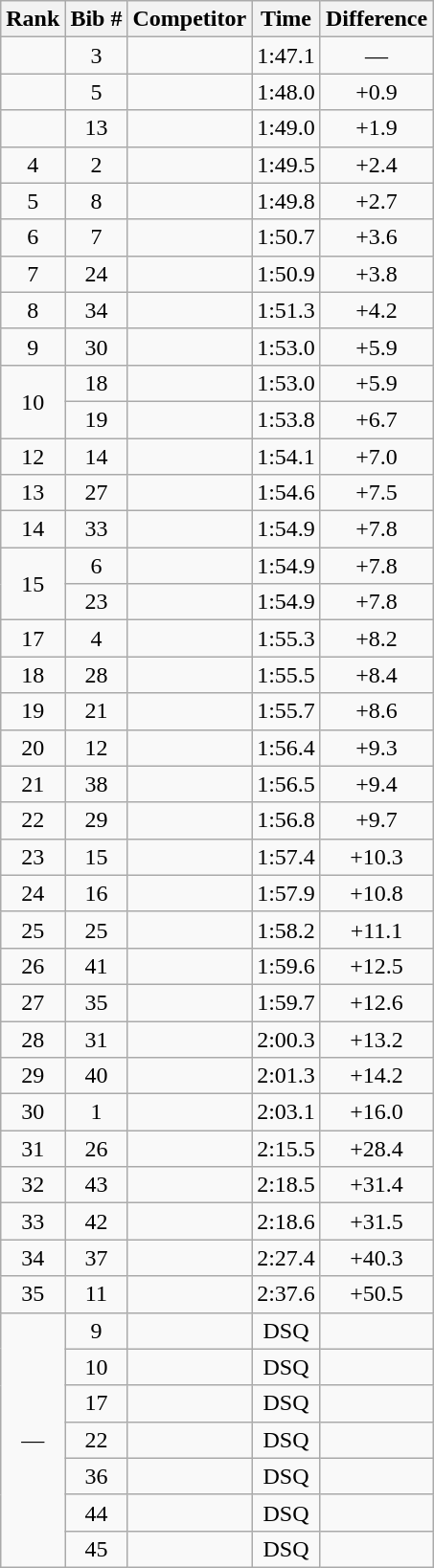<table class="wikitable sortable" style="text-align:center">
<tr>
<th>Rank</th>
<th>Bib #</th>
<th>Competitor</th>
<th>Time</th>
<th>Difference</th>
</tr>
<tr>
<td></td>
<td>3</td>
<td align=left></td>
<td>1:47.1</td>
<td>—</td>
</tr>
<tr>
<td></td>
<td>5</td>
<td align=left></td>
<td>1:48.0</td>
<td>+0.9</td>
</tr>
<tr>
<td></td>
<td>13</td>
<td align=left></td>
<td>1:49.0</td>
<td>+1.9</td>
</tr>
<tr>
<td>4</td>
<td>2</td>
<td align=left></td>
<td>1:49.5</td>
<td>+2.4</td>
</tr>
<tr>
<td>5</td>
<td>8</td>
<td align=left></td>
<td>1:49.8</td>
<td>+2.7</td>
</tr>
<tr>
<td>6</td>
<td>7</td>
<td align=left></td>
<td>1:50.7</td>
<td>+3.6</td>
</tr>
<tr>
<td>7</td>
<td>24</td>
<td align=left></td>
<td>1:50.9</td>
<td>+3.8</td>
</tr>
<tr>
<td>8</td>
<td>34</td>
<td align=left></td>
<td>1:51.3</td>
<td>+4.2</td>
</tr>
<tr>
<td>9</td>
<td>30</td>
<td align=left></td>
<td>1:53.0</td>
<td>+5.9</td>
</tr>
<tr>
<td rowspan=2>10</td>
<td>18</td>
<td align=left></td>
<td>1:53.0</td>
<td>+5.9</td>
</tr>
<tr>
<td>19</td>
<td align=left></td>
<td>1:53.8</td>
<td>+6.7</td>
</tr>
<tr>
<td>12</td>
<td>14</td>
<td align=left></td>
<td>1:54.1</td>
<td>+7.0</td>
</tr>
<tr>
<td>13</td>
<td>27</td>
<td align=left></td>
<td>1:54.6</td>
<td>+7.5</td>
</tr>
<tr>
<td>14</td>
<td>33</td>
<td align=left></td>
<td>1:54.9</td>
<td>+7.8</td>
</tr>
<tr>
<td rowspan=2>15</td>
<td>6</td>
<td align=left></td>
<td>1:54.9</td>
<td>+7.8</td>
</tr>
<tr>
<td>23</td>
<td align=left></td>
<td>1:54.9</td>
<td>+7.8</td>
</tr>
<tr>
<td>17</td>
<td>4</td>
<td align=left></td>
<td>1:55.3</td>
<td>+8.2</td>
</tr>
<tr>
<td>18</td>
<td>28</td>
<td align=left></td>
<td>1:55.5</td>
<td>+8.4</td>
</tr>
<tr>
<td>19</td>
<td>21</td>
<td align=left></td>
<td>1:55.7</td>
<td>+8.6</td>
</tr>
<tr>
<td>20</td>
<td>12</td>
<td align=left></td>
<td>1:56.4</td>
<td>+9.3</td>
</tr>
<tr>
<td>21</td>
<td>38</td>
<td align=left></td>
<td>1:56.5</td>
<td>+9.4</td>
</tr>
<tr>
<td>22</td>
<td>29</td>
<td align=left></td>
<td>1:56.8</td>
<td>+9.7</td>
</tr>
<tr>
<td>23</td>
<td>15</td>
<td align=left></td>
<td>1:57.4</td>
<td>+10.3</td>
</tr>
<tr>
<td>24</td>
<td>16</td>
<td align=left></td>
<td>1:57.9</td>
<td>+10.8</td>
</tr>
<tr>
<td>25</td>
<td>25</td>
<td align=left></td>
<td>1:58.2</td>
<td>+11.1</td>
</tr>
<tr>
<td>26</td>
<td>41</td>
<td align=left></td>
<td>1:59.6</td>
<td>+12.5</td>
</tr>
<tr>
<td>27</td>
<td>35</td>
<td align=left></td>
<td>1:59.7</td>
<td>+12.6</td>
</tr>
<tr>
<td>28</td>
<td>31</td>
<td align=left></td>
<td>2:00.3</td>
<td>+13.2</td>
</tr>
<tr>
<td>29</td>
<td>40</td>
<td align=left></td>
<td>2:01.3</td>
<td>+14.2</td>
</tr>
<tr>
<td>30</td>
<td>1</td>
<td align=left></td>
<td>2:03.1</td>
<td>+16.0</td>
</tr>
<tr>
<td>31</td>
<td>26</td>
<td align=left></td>
<td>2:15.5</td>
<td>+28.4</td>
</tr>
<tr>
<td>32</td>
<td>43</td>
<td align=left></td>
<td>2:18.5</td>
<td>+31.4</td>
</tr>
<tr>
<td>33</td>
<td>42</td>
<td align=left></td>
<td>2:18.6</td>
<td>+31.5</td>
</tr>
<tr>
<td>34</td>
<td>37</td>
<td align=left></td>
<td>2:27.4</td>
<td>+40.3</td>
</tr>
<tr>
<td>35</td>
<td>11</td>
<td align=left></td>
<td>2:37.6</td>
<td>+50.5</td>
</tr>
<tr>
<td rowspan=7>—</td>
<td>9</td>
<td align=left></td>
<td>DSQ</td>
<td></td>
</tr>
<tr>
<td>10</td>
<td align=left></td>
<td>DSQ</td>
<td></td>
</tr>
<tr>
<td>17</td>
<td align=left></td>
<td>DSQ</td>
<td></td>
</tr>
<tr>
<td>22</td>
<td align=left></td>
<td>DSQ</td>
<td></td>
</tr>
<tr>
<td>36</td>
<td align=left></td>
<td>DSQ</td>
<td></td>
</tr>
<tr>
<td>44</td>
<td align=left></td>
<td>DSQ</td>
<td></td>
</tr>
<tr>
<td>45</td>
<td align=left></td>
<td>DSQ</td>
<td></td>
</tr>
</table>
